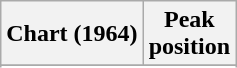<table class="wikitable sortable">
<tr>
<th>Chart (1964)</th>
<th>Peak<br>position</th>
</tr>
<tr>
</tr>
<tr>
</tr>
</table>
